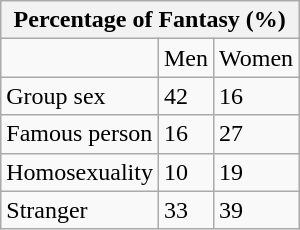<table class="wikitable sortable">
<tr>
<th colspan="3">Percentage of Fantasy (%)</th>
</tr>
<tr>
<td></td>
<td>Men</td>
<td>Women</td>
</tr>
<tr>
<td>Group sex</td>
<td>42</td>
<td>16</td>
</tr>
<tr>
<td>Famous person</td>
<td>16</td>
<td>27</td>
</tr>
<tr>
<td>Homosexuality</td>
<td>10</td>
<td>19</td>
</tr>
<tr>
<td>Stranger</td>
<td>33</td>
<td>39</td>
</tr>
</table>
